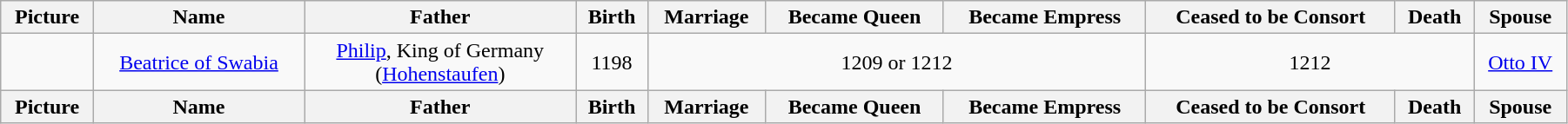<table width=95% class="wikitable">
<tr>
<th>Picture</th>
<th>Name</th>
<th>Father</th>
<th>Birth</th>
<th>Marriage</th>
<th>Became Queen</th>
<th>Became Empress</th>
<th>Ceased to be Consort</th>
<th>Death</th>
<th>Spouse</th>
</tr>
<tr>
<td align=center></td>
<td align=center><a href='#'>Beatrice of Swabia</a></td>
<td align="center"><a href='#'>Philip</a>, King of Germany<br>(<a href='#'>Hohenstaufen</a>)</td>
<td align="center">1198</td>
<td align="center" colspan="3">1209 or 1212</td>
<td align="center" colspan="2">1212</td>
<td align="center" rowspan="1"><a href='#'>Otto IV</a></td>
</tr>
<tr>
<th>Picture</th>
<th>Name</th>
<th>Father</th>
<th>Birth</th>
<th>Marriage</th>
<th>Became Queen</th>
<th>Became Empress</th>
<th>Ceased to be Consort</th>
<th>Death</th>
<th>Spouse</th>
</tr>
</table>
